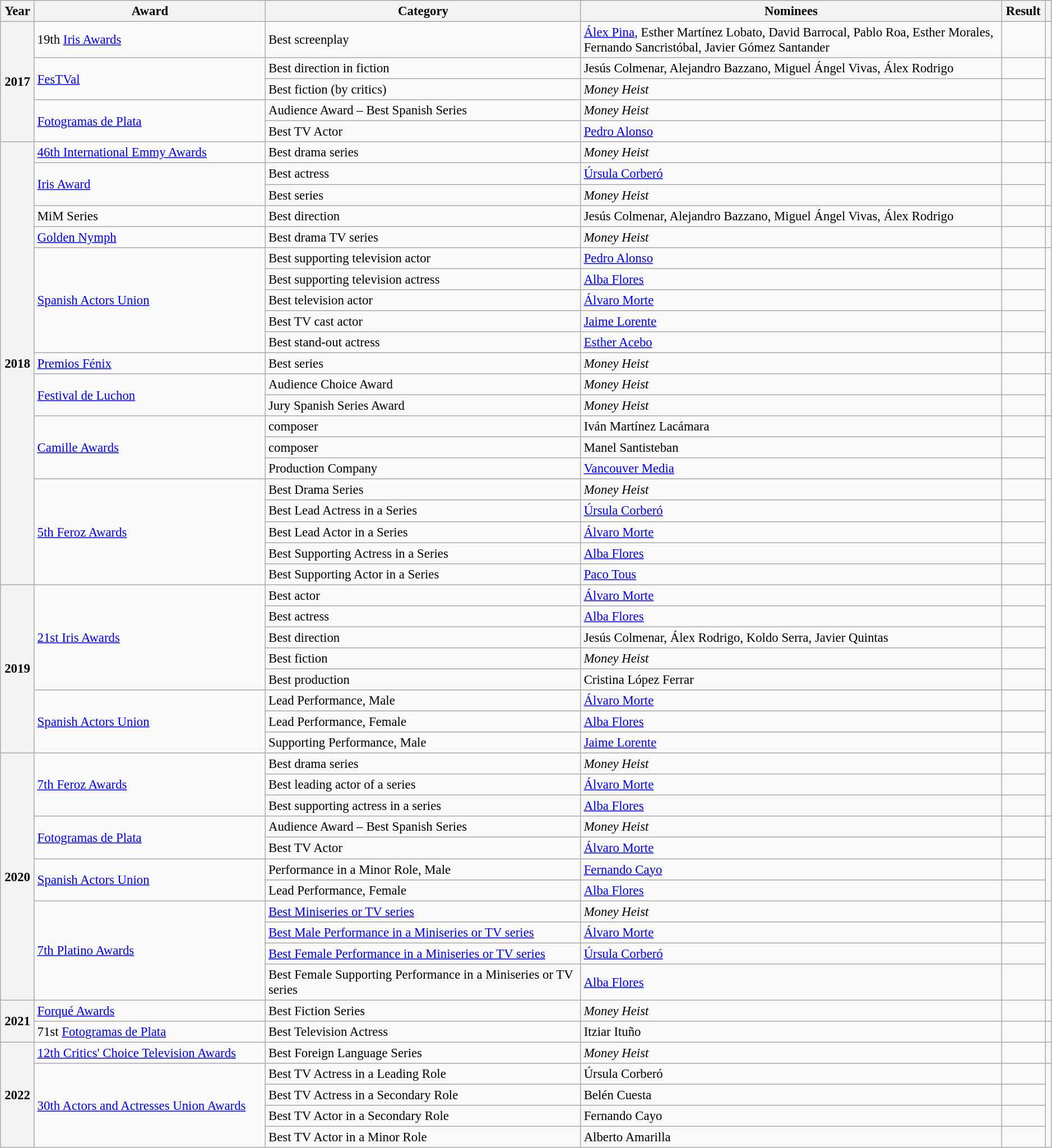<table class="wikitable sortable plainrowheaders" style="font-size:95%; width:99%;">
<tr>
<th>Year</th>
<th>Award</th>
<th style="width:30%;">Category</th>
<th style="width:40%;">Nominees</th>
<th>Result</th>
<th scope="col" class="unsortable"></th>
</tr>
<tr>
<th align= center rowspan="5">2017</th>
<td rowspan=1>19th <a href='#'>Iris Awards</a></td>
<td>Best screenplay</td>
<td><a href='#'>Álex Pina</a>, Esther Martínez Lobato, David Barrocal, Pablo Roa, Esther Morales, Fernando Sancristóbal, Javier Gómez Santander</td>
<td></td>
<td rowspan="1" style="text-align:center;"></td>
</tr>
<tr>
<td rowspan="2"><a href='#'>FesTVal</a></td>
<td>Best direction in fiction</td>
<td>Jesús Colmenar, Alejandro Bazzano, Miguel Ángel Vivas, Álex Rodrigo</td>
<td></td>
<td rowspan="2" style="text-align:center;"></td>
</tr>
<tr>
<td>Best fiction (by critics)</td>
<td><em>Money Heist</em></td>
<td></td>
</tr>
<tr>
<td rowspan=2><a href='#'>Fotogramas de Plata</a></td>
<td>Audience Award – Best Spanish Series</td>
<td><em>Money Heist</em></td>
<td></td>
<td rowspan=2 align=center></td>
</tr>
<tr>
<td>Best TV Actor</td>
<td><a href='#'>Pedro Alonso</a></td>
<td></td>
</tr>
<tr>
<th align= center rowspan="21">2018</th>
<td rowspan="1"><a href='#'>46th International Emmy Awards</a></td>
<td>Best drama series</td>
<td><em>Money Heist</em></td>
<td></td>
<td rowspan="1" style="text-align:center;"></td>
</tr>
<tr>
<td rowspan="2"><a href='#'>Iris Award</a></td>
<td>Best actress</td>
<td><a href='#'>Úrsula Corberó</a></td>
<td></td>
<td rowspan="2" style="text-align:center;"></td>
</tr>
<tr>
<td>Best series</td>
<td><em>Money Heist</em></td>
<td></td>
</tr>
<tr>
<td rowspan="1">MiM Series</td>
<td>Best direction</td>
<td>Jesús Colmenar, Alejandro Bazzano, Miguel Ángel Vivas, Álex Rodrigo</td>
<td></td>
<td rowspan="1" style="text-align:center;"></td>
</tr>
<tr>
<td rowspan="1"><a href='#'>Golden Nymph</a></td>
<td>Best drama TV series</td>
<td><em>Money Heist</em></td>
<td></td>
<td rowspan="1" style="text-align:center;"></td>
</tr>
<tr>
<td rowspan="5"><a href='#'>Spanish Actors Union</a></td>
<td>Best supporting television actor</td>
<td><a href='#'>Pedro Alonso</a></td>
<td></td>
<td rowspan="5" style="text-align:center;"></td>
</tr>
<tr>
<td>Best supporting television actress</td>
<td><a href='#'>Alba Flores</a></td>
<td></td>
</tr>
<tr>
<td>Best television actor</td>
<td><a href='#'>Álvaro Morte</a></td>
<td></td>
</tr>
<tr>
<td>Best TV cast actor</td>
<td><a href='#'>Jaime Lorente</a></td>
<td></td>
</tr>
<tr>
<td>Best stand-out actress</td>
<td><a href='#'>Esther Acebo</a></td>
<td></td>
</tr>
<tr>
<td rowspan="1"><a href='#'>Premios Fénix</a></td>
<td>Best series</td>
<td><em>Money Heist</em></td>
<td></td>
<td rowspan="1" style="text-align:center;"></td>
</tr>
<tr>
<td rowspan="2"><a href='#'>Festival de Luchon</a></td>
<td>Audience Choice Award</td>
<td><em>Money Heist</em></td>
<td></td>
<td rowspan="2" style="text-align:center;"></td>
</tr>
<tr>
<td>Jury Spanish Series Award</td>
<td><em>Money Heist</em></td>
<td></td>
</tr>
<tr>
<td rowspan=3><a href='#'>Camille Awards</a></td>
<td>composer</td>
<td>Iván Martínez Lacámara</td>
<td></td>
<td rowspan=3 align=center></td>
</tr>
<tr>
<td>composer</td>
<td>Manel Santisteban</td>
<td></td>
</tr>
<tr>
<td>Production Company</td>
<td><a href='#'>Vancouver Media</a></td>
<td></td>
</tr>
<tr>
<td rowspan=5><a href='#'>5th Feroz Awards</a></td>
<td>Best Drama Series</td>
<td><em>Money Heist</em></td>
<td></td>
<td rowspan=5 align=center></td>
</tr>
<tr>
<td>Best Lead Actress in a Series</td>
<td><a href='#'>Úrsula Corberó</a></td>
<td></td>
</tr>
<tr>
<td>Best Lead Actor in a Series</td>
<td><a href='#'>Álvaro Morte</a></td>
<td></td>
</tr>
<tr>
<td>Best Supporting Actress in a Series</td>
<td><a href='#'>Alba Flores</a></td>
<td></td>
</tr>
<tr>
<td>Best Supporting Actor in a Series</td>
<td><a href='#'>Paco Tous</a></td>
<td></td>
</tr>
<tr>
<th align= center rowspan="8">2019</th>
<td rowspan=5><a href='#'>21st Iris Awards</a></td>
<td>Best actor</td>
<td><a href='#'>Álvaro Morte</a></td>
<td></td>
<td rowspan="5" style="text-align:center;"></td>
</tr>
<tr>
<td>Best actress</td>
<td><a href='#'>Alba Flores</a></td>
<td></td>
</tr>
<tr>
<td>Best direction</td>
<td>Jesús Colmenar, Álex Rodrigo, Koldo Serra, Javier Quintas</td>
<td></td>
</tr>
<tr>
<td>Best fiction</td>
<td><em>Money Heist</em></td>
<td></td>
</tr>
<tr>
<td>Best production</td>
<td>Cristina López Ferrar</td>
<td></td>
</tr>
<tr>
<td rowspan=3><a href='#'>Spanish Actors Union</a></td>
<td>Lead Performance, Male</td>
<td><a href='#'>Álvaro Morte</a></td>
<td></td>
<td rowspan=3 align=center></td>
</tr>
<tr>
<td>Lead Performance, Female</td>
<td><a href='#'>Alba Flores</a></td>
<td></td>
</tr>
<tr>
<td>Supporting Performance, Male</td>
<td><a href='#'>Jaime Lorente</a></td>
<td></td>
</tr>
<tr>
<th align= center rowspan=11>2020</th>
<td rowspan="3"><a href='#'>7th Feroz Awards</a></td>
<td>Best drama series</td>
<td><em>Money Heist</em></td>
<td></td>
<td rowspan="3" style="text-align:center;"></td>
</tr>
<tr>
<td>Best leading actor of a series</td>
<td><a href='#'>Álvaro Morte</a></td>
<td></td>
</tr>
<tr>
<td>Best supporting actress in a series</td>
<td><a href='#'>Alba Flores</a></td>
<td></td>
</tr>
<tr>
<td rowspan=2><a href='#'>Fotogramas de Plata</a></td>
<td>Audience Award – Best Spanish Series</td>
<td><em>Money Heist</em></td>
<td></td>
<td rowspan=2 align=center></td>
</tr>
<tr>
<td>Best TV Actor</td>
<td><a href='#'>Álvaro Morte</a></td>
<td></td>
</tr>
<tr>
<td rowspan=2><a href='#'>Spanish Actors Union</a></td>
<td>Performance in a Minor Role, Male</td>
<td><a href='#'>Fernando Cayo</a></td>
<td></td>
<td rowspan=2 align=center></td>
</tr>
<tr>
<td>Lead Performance, Female</td>
<td><a href='#'>Alba Flores</a></td>
<td></td>
</tr>
<tr>
<td rowspan=4><a href='#'>7th Platino Awards</a></td>
<td><a href='#'>Best Miniseries or TV series</a></td>
<td><em>Money Heist</em></td>
<td></td>
<td rowspan=4 align=center></td>
</tr>
<tr>
<td><a href='#'>Best Male Performance in a Miniseries or TV series</a></td>
<td><a href='#'>Álvaro Morte</a></td>
<td></td>
</tr>
<tr>
<td><a href='#'>Best Female Performance in a Miniseries or TV series</a></td>
<td><a href='#'>Úrsula Corberó</a></td>
<td></td>
</tr>
<tr>
<td>Best Female Supporting Performance in a Miniseries or TV series</td>
<td><a href='#'>Alba Flores</a></td>
<td></td>
</tr>
<tr>
<th align = "center" rowspan = "2">2021</th>
<td><a href='#'>Forqué Awards</a></td>
<td>Best Fiction Series</td>
<td><em>Money Heist</em></td>
<td></td>
<td align = "center"></td>
</tr>
<tr>
<td>71st <a href='#'>Fotogramas de Plata</a></td>
<td>Best Television Actress</td>
<td>Itziar Ituño</td>
<td></td>
<td align = "center"></td>
</tr>
<tr>
<th align = "center" rowspan = "5">2022</th>
<td><a href='#'>12th Critics' Choice Television Awards</a></td>
<td>Best Foreign Language Series</td>
<td><em>Money Heist</em></td>
<td></td>
<td align = "center"></td>
</tr>
<tr>
<td rowspan = "4"><a href='#'>30th Actors and Actresses Union Awards</a></td>
<td>Best TV Actress in a Leading Role</td>
<td>Úrsula Corberó</td>
<td></td>
<td rowspan = "4" align = "center"></td>
</tr>
<tr>
<td>Best TV Actress in a Secondary Role</td>
<td>Belén Cuesta</td>
<td></td>
</tr>
<tr>
<td>Best TV Actor in a Secondary Role</td>
<td>Fernando Cayo</td>
<td></td>
</tr>
<tr>
<td>Best TV Actor in a Minor Role</td>
<td>Alberto Amarilla</td>
<td></td>
</tr>
</table>
